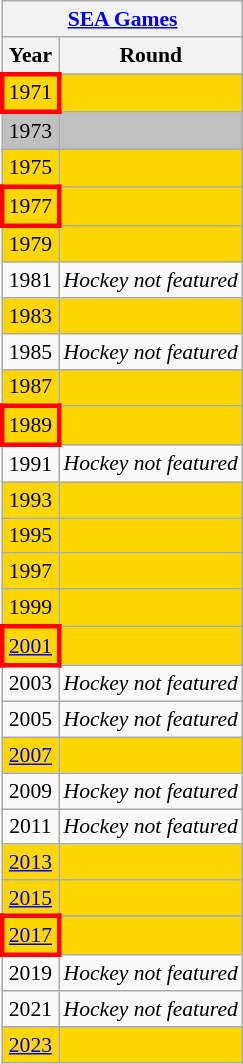<table class="wikitable" style="text-align: center; font-size: 90%;">
<tr>
<th colspan="8"><a href='#'>SEA Games</a></th>
</tr>
<tr>
<th>Year</th>
<th>Round</th>
</tr>
<tr bgcolor=gold>
<td style="border: 3px solid red"> 1971</td>
<td></td>
</tr>
<tr bgcolor=silver>
<td> 1973</td>
<td></td>
</tr>
<tr bgcolor=gold>
<td> 1975</td>
<td></td>
</tr>
<tr bgcolor=gold>
<td style="border: 3px solid red"> 1977</td>
<td></td>
</tr>
<tr bgcolor=gold>
<td> 1979</td>
<td></td>
</tr>
<tr>
<td> 1981</td>
<td><em>Hockey not featured</em></td>
</tr>
<tr bgcolor=gold>
<td> 1983</td>
<td></td>
</tr>
<tr>
<td> 1985</td>
<td><em>Hockey not featured</em></td>
</tr>
<tr bgcolor=gold>
<td> 1987</td>
<td></td>
</tr>
<tr bgcolor=gold>
<td style="border: 3px solid red"> 1989</td>
<td></td>
</tr>
<tr>
<td> 1991</td>
<td><em>Hockey not featured</em></td>
</tr>
<tr bgcolor=gold>
<td> 1993</td>
<td></td>
</tr>
<tr bgcolor=gold>
<td> 1995</td>
<td></td>
</tr>
<tr bgcolor=gold>
<td> 1997</td>
<td></td>
</tr>
<tr bgcolor=gold>
<td> 1999</td>
<td></td>
</tr>
<tr bgcolor=gold>
<td style="border: 3px solid red"> <a href='#'>2001</a></td>
<td></td>
</tr>
<tr>
<td> 2003</td>
<td><em>Hockey not featured</em></td>
</tr>
<tr>
<td> 2005</td>
<td><em>Hockey not featured</em></td>
</tr>
<tr bgcolor=gold>
<td> <a href='#'>2007</a></td>
<td></td>
</tr>
<tr>
<td> 2009</td>
<td><em>Hockey not featured</em></td>
</tr>
<tr>
<td> 2011</td>
<td><em>Hockey not featured</em></td>
</tr>
<tr bgcolor=gold>
<td> <a href='#'>2013</a></td>
<td></td>
</tr>
<tr bgcolor=gold>
<td> <a href='#'>2015</a></td>
<td></td>
</tr>
<tr>
</tr>
<tr bgcolor=gold>
<td style="border: 3px solid red"> <a href='#'>2017</a></td>
<td></td>
</tr>
<tr>
<td> 2019</td>
<td><em>Hockey not featured</em></td>
</tr>
<tr>
<td> 2021</td>
<td><em>Hockey not featured</em></td>
</tr>
<tr>
</tr>
<tr bgcolor=gold>
<td> <a href='#'>2023</a></td>
<td></td>
</tr>
</table>
